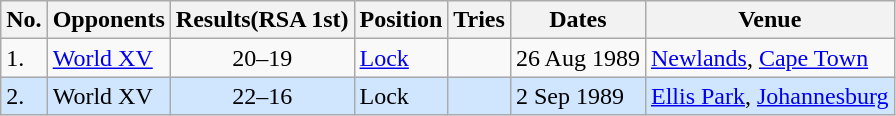<table class="wikitable unsortable">
<tr>
<th>No.</th>
<th>Opponents</th>
<th>Results(RSA 1st)</th>
<th>Position</th>
<th>Tries</th>
<th>Dates</th>
<th>Venue</th>
</tr>
<tr>
<td>1.</td>
<td><a href='#'>World XV</a></td>
<td align="center">20–19</td>
<td><a href='#'>Lock</a></td>
<td></td>
<td>26 Aug 1989</td>
<td><a href='#'>Newlands</a>, <a href='#'>Cape Town</a></td>
</tr>
<tr style="background: #D0E6FF;">
<td>2.</td>
<td>World XV</td>
<td align="center">22–16</td>
<td>Lock</td>
<td></td>
<td>2 Sep 1989</td>
<td><a href='#'>Ellis Park</a>, <a href='#'>Johannesburg</a></td>
</tr>
</table>
